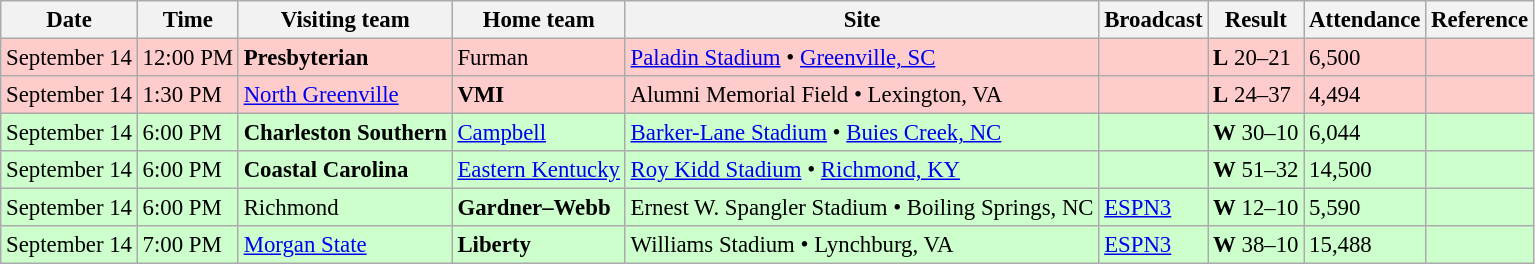<table class="wikitable" style="font-size:95%;">
<tr>
<th>Date</th>
<th>Time</th>
<th>Visiting team</th>
<th>Home team</th>
<th>Site</th>
<th>Broadcast</th>
<th>Result</th>
<th>Attendance</th>
<th class="unsortable">Reference</th>
</tr>
<tr bgcolor=ffcccc>
<td>September 14</td>
<td>12:00 PM</td>
<td><strong>Presbyterian</strong></td>
<td>Furman</td>
<td><a href='#'>Paladin Stadium</a> • <a href='#'>Greenville, SC</a></td>
<td></td>
<td><strong>L</strong> 20–21</td>
<td>6,500</td>
<td></td>
</tr>
<tr bgcolor=ffcccc>
<td>September 14</td>
<td>1:30 PM</td>
<td><a href='#'>North Greenville</a></td>
<td><strong>VMI</strong></td>
<td>Alumni Memorial Field • Lexington, VA</td>
<td></td>
<td><strong>L</strong> 24–37</td>
<td>4,494</td>
<td></td>
</tr>
<tr bgcolor=ccffcc>
<td>September 14</td>
<td>6:00 PM</td>
<td><strong>Charleston Southern</strong></td>
<td><a href='#'>Campbell</a></td>
<td><a href='#'>Barker-Lane Stadium</a> • <a href='#'>Buies Creek, NC</a></td>
<td></td>
<td><strong>W</strong> 30–10</td>
<td>6,044</td>
<td></td>
</tr>
<tr bgcolor=ccffcc>
<td>September 14</td>
<td>6:00 PM</td>
<td><strong>Coastal Carolina</strong></td>
<td><a href='#'>Eastern Kentucky</a></td>
<td><a href='#'>Roy Kidd Stadium</a> • <a href='#'>Richmond, KY</a></td>
<td></td>
<td><strong>W</strong> 51–32</td>
<td>14,500</td>
<td></td>
</tr>
<tr bgcolor=ccffcc>
<td>September 14</td>
<td>6:00 PM</td>
<td>Richmond</td>
<td><strong>Gardner–Webb</strong></td>
<td>Ernest W. Spangler Stadium • Boiling Springs, NC</td>
<td><a href='#'>ESPN3</a></td>
<td><strong>W</strong> 12–10</td>
<td>5,590</td>
<td></td>
</tr>
<tr bgcolor=ccffcc>
<td>September 14</td>
<td>7:00 PM</td>
<td><a href='#'>Morgan State</a></td>
<td><strong>Liberty</strong></td>
<td>Williams Stadium • Lynchburg, VA</td>
<td><a href='#'>ESPN3</a></td>
<td><strong>W</strong> 38–10</td>
<td>15,488</td>
<td></td>
</tr>
</table>
